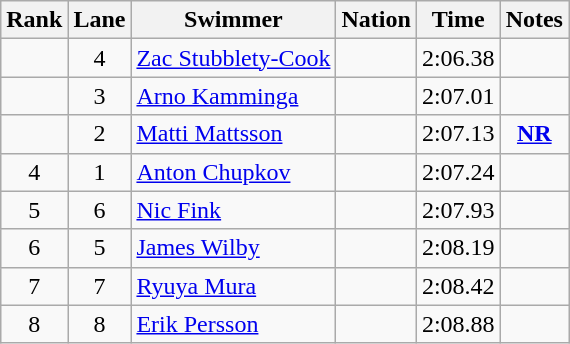<table class="wikitable sortable" style="text-align:center">
<tr>
<th>Rank</th>
<th>Lane</th>
<th>Swimmer</th>
<th>Nation</th>
<th>Time</th>
<th>Notes</th>
</tr>
<tr>
<td></td>
<td>4</td>
<td align=left><a href='#'>Zac Stubblety-Cook</a></td>
<td align=left></td>
<td>2:06.38</td>
<td></td>
</tr>
<tr>
<td></td>
<td>3</td>
<td align=left><a href='#'>Arno Kamminga</a></td>
<td align=left></td>
<td>2:07.01</td>
<td></td>
</tr>
<tr>
<td></td>
<td>2</td>
<td align=left><a href='#'>Matti Mattsson</a></td>
<td align=left></td>
<td>2:07.13</td>
<td><strong><a href='#'>NR</a></strong></td>
</tr>
<tr>
<td>4</td>
<td>1</td>
<td align=left><a href='#'>Anton Chupkov</a></td>
<td align=left></td>
<td>2:07.24</td>
<td></td>
</tr>
<tr>
<td>5</td>
<td>6</td>
<td align=left><a href='#'>Nic Fink</a></td>
<td align=left></td>
<td>2:07.93</td>
<td></td>
</tr>
<tr>
<td>6</td>
<td>5</td>
<td align=left><a href='#'>James Wilby</a></td>
<td align=left></td>
<td>2:08.19</td>
<td></td>
</tr>
<tr>
<td>7</td>
<td>7</td>
<td align=left><a href='#'>Ryuya Mura</a></td>
<td align=left></td>
<td>2:08.42</td>
<td></td>
</tr>
<tr>
<td>8</td>
<td>8</td>
<td align=left><a href='#'>Erik Persson</a></td>
<td align=left></td>
<td>2:08.88</td>
<td></td>
</tr>
</table>
